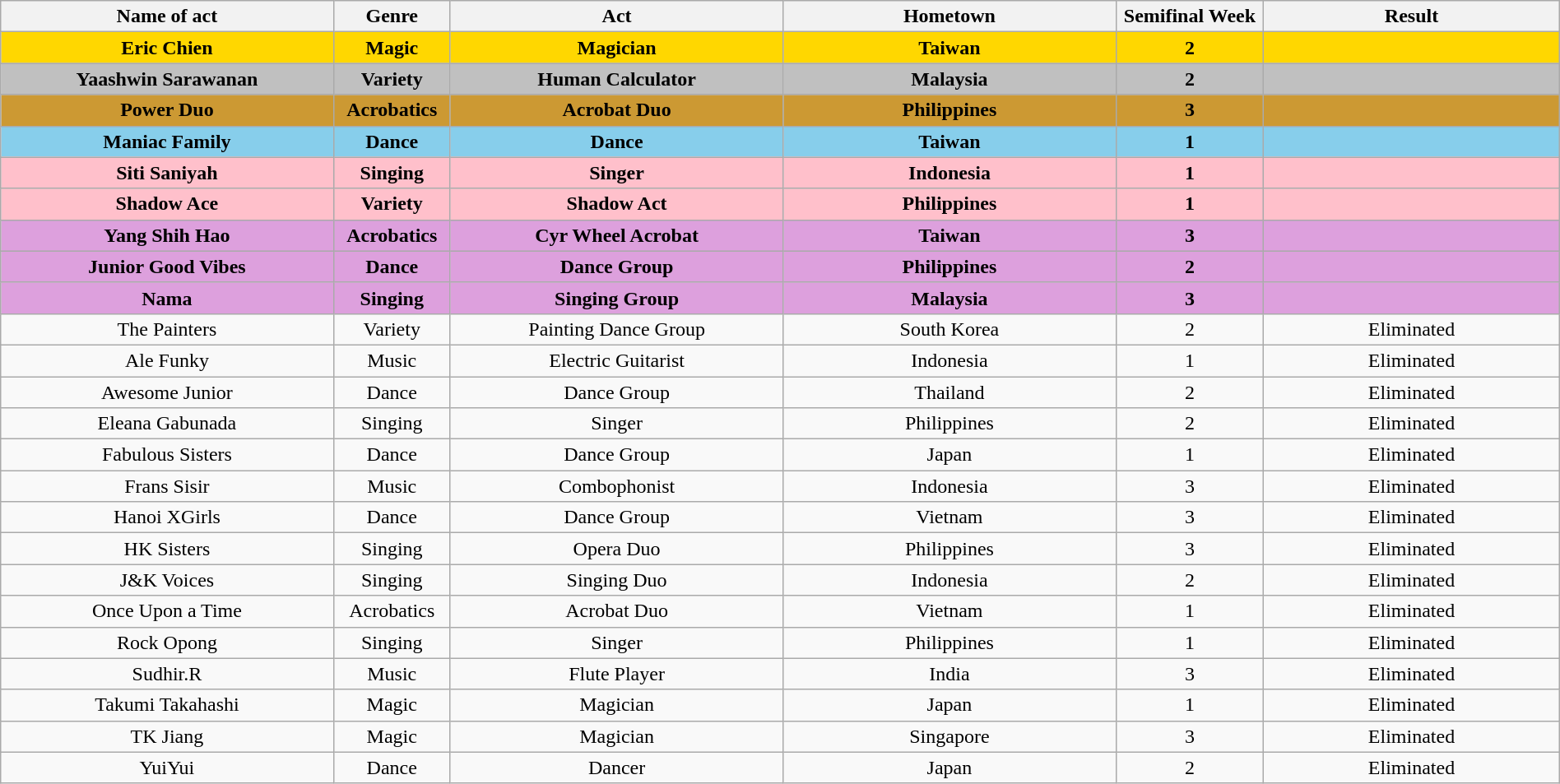<table class="wikitable sortable" style="width:100%; text-align:center;">
<tr>
<th style="width:18%;">Name of act</th>
<th style="width:06%;">Genre</th>
<th style="width:18%;">Act</th>
<th style="width:18%;">Hometown</th>
<th style="width:08%;">Semifinal Week</th>
<th style="width:16%;">Result</th>
</tr>
<tr bgcolor="gold">
<td><strong>Eric Chien</strong></td>
<td><strong>Magic</strong></td>
<td><strong>Magician</strong></td>
<td><strong>Taiwan</strong></td>
<td><strong>2</strong></td>
<td><strong></strong></td>
</tr>
<tr bgcolor="silver">
<td><strong>Yaashwin Sarawanan</strong></td>
<td><strong>Variety</strong></td>
<td><strong>Human Calculator</strong></td>
<td><strong>Malaysia</strong></td>
<td><strong>2</strong></td>
<td><strong></strong></td>
</tr>
<tr bgcolor="#cc9933">
<td><strong>Power Duo</strong></td>
<td><strong>Acrobatics</strong></td>
<td><strong>Acrobat Duo</strong></td>
<td><strong>Philippines</strong></td>
<td><strong>3</strong></td>
<td><strong></strong></td>
</tr>
<tr bgcolor="skyblue">
<td><strong>Maniac Family</strong> </td>
<td><strong>Dance</strong></td>
<td><strong>Dance</strong></td>
<td><strong>Taiwan</strong></td>
<td><strong>1</strong></td>
<td><strong></strong></td>
</tr>
<tr bgcolor=pink>
<td><strong>Siti Saniyah</strong> </td>
<td><strong>Singing</strong></td>
<td><strong>Singer</strong></td>
<td><strong>Indonesia</strong></td>
<td><strong>1</strong></td>
<td><strong></strong></td>
</tr>
<tr bgcolor="pink">
<td><strong>Shadow Ace</strong> </td>
<td><strong>Variety</strong></td>
<td><strong>Shadow Act</strong></td>
<td><strong>Philippines</strong></td>
<td><strong>1</strong></td>
<td><strong></strong></td>
</tr>
<tr bgcolor="plum">
<td><strong>Yang Shih Hao</strong></td>
<td><strong>Acrobatics</strong></td>
<td><strong>Cyr Wheel Acrobat</strong></td>
<td><strong>Taiwan</strong></td>
<td><strong>3</strong></td>
<td><strong></strong></td>
</tr>
<tr bgcolor="plum">
<td><strong>Junior Good Vibes</strong> </td>
<td><strong>Dance</strong></td>
<td><strong>Dance Group</strong></td>
<td><strong>Philippines</strong></td>
<td><strong>2</strong></td>
<td><strong></strong></td>
</tr>
<tr bgcolor="plum">
<td><strong>Nama</strong> </td>
<td><strong>Singing</strong></td>
<td><strong>Singing Group</strong></td>
<td><strong>Malaysia</strong></td>
<td><strong>3</strong></td>
<td><strong></strong></td>
</tr>
<tr>
<td>The Painters</td>
<td>Variety</td>
<td>Painting Dance Group</td>
<td>South Korea</td>
<td>2</td>
<td>Eliminated</td>
</tr>
<tr>
<td>Ale Funky</td>
<td>Music</td>
<td>Electric Guitarist</td>
<td>Indonesia</td>
<td>1</td>
<td>Eliminated</td>
</tr>
<tr>
<td>Awesome Junior</td>
<td>Dance</td>
<td>Dance Group</td>
<td>Thailand</td>
<td>2</td>
<td>Eliminated</td>
</tr>
<tr>
<td>Eleana Gabunada </td>
<td>Singing</td>
<td>Singer</td>
<td>Philippines</td>
<td>2</td>
<td>Eliminated</td>
</tr>
<tr>
<td>Fabulous Sisters</td>
<td>Dance</td>
<td>Dance Group</td>
<td>Japan</td>
<td>1</td>
<td>Eliminated</td>
</tr>
<tr>
<td>Frans Sisir</td>
<td>Music</td>
<td>Combophonist</td>
<td>Indonesia</td>
<td>3</td>
<td>Eliminated</td>
</tr>
<tr>
<td>Hanoi XGirls</td>
<td>Dance</td>
<td>Dance Group</td>
<td>Vietnam</td>
<td>3</td>
<td>Eliminated</td>
</tr>
<tr>
<td>HK Sisters</td>
<td>Singing</td>
<td>Opera Duo</td>
<td>Philippines</td>
<td>3</td>
<td>Eliminated</td>
</tr>
<tr>
<td>J&K Voices</td>
<td>Singing</td>
<td>Singing Duo</td>
<td>Indonesia</td>
<td>2</td>
<td>Eliminated</td>
</tr>
<tr>
<td>Once Upon a Time</td>
<td>Acrobatics</td>
<td>Acrobat Duo</td>
<td>Vietnam</td>
<td>1</td>
<td>Eliminated</td>
</tr>
<tr>
<td>Rock Opong</td>
<td>Singing</td>
<td>Singer</td>
<td>Philippines</td>
<td>1</td>
<td>Eliminated</td>
</tr>
<tr>
<td>Sudhir.R</td>
<td>Music</td>
<td>Flute Player</td>
<td>India</td>
<td>3</td>
<td>Eliminated</td>
</tr>
<tr>
<td>Takumi Takahashi</td>
<td>Magic</td>
<td>Magician</td>
<td>Japan</td>
<td>1</td>
<td>Eliminated</td>
</tr>
<tr>
<td>TK Jiang </td>
<td>Magic</td>
<td>Magician</td>
<td>Singapore</td>
<td>3</td>
<td>Eliminated</td>
</tr>
<tr>
<td>YuiYui</td>
<td>Dance</td>
<td>Dancer</td>
<td>Japan</td>
<td>2</td>
<td>Eliminated</td>
</tr>
</table>
